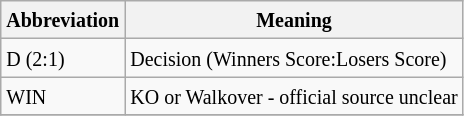<table class="wikitable">
<tr>
<th><small>Abbreviation</small></th>
<th><small>Meaning</small></th>
</tr>
<tr>
<td><small>D (2:1)</small></td>
<td><small>Decision (Winners Score:Losers Score)</small></td>
</tr>
<tr>
<td><small>WIN</small></td>
<td><small>KO or Walkover - official source unclear</small></td>
</tr>
<tr>
</tr>
</table>
